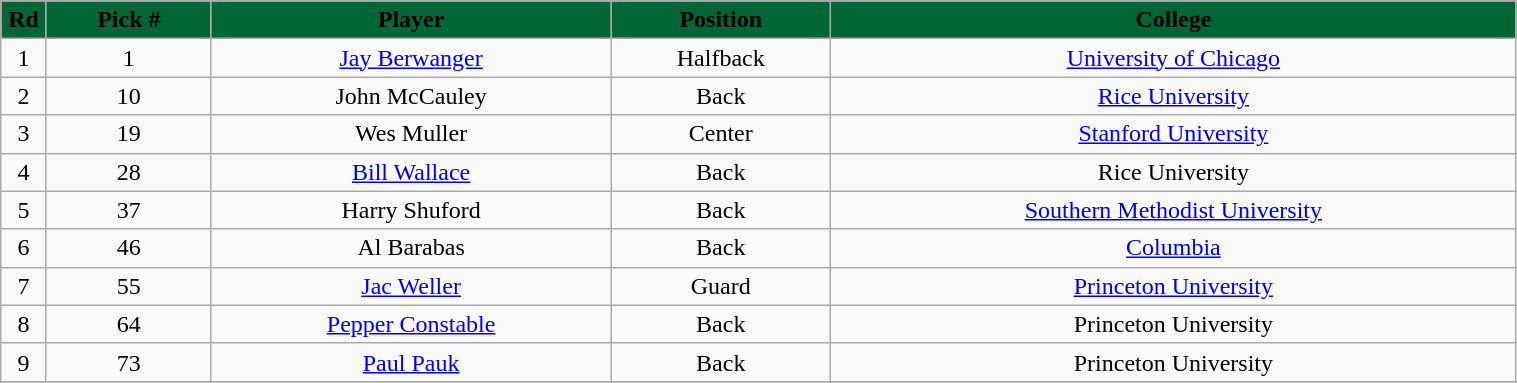<table class="wikitable sortable sortable" style="width: 80%">
<tr>
<th width=3% style="background:#006633;"><span>Rd </span></th>
<th !width=1% style="background:#006633;"><span>Pick # </span></th>
<th !width=15% style="background:#006633;"><span>Player </span></th>
<th !width=7% style="background:#006633;"><span>Position</span></th>
<th style="background:#006633;"><span>College </span></th>
</tr>
<tr align="center">
<td>1</td>
<td>1</td>
<td><a href='#'>Jay Berwanger</a></td>
<td>Halfback</td>
<td><a href='#'>University of Chicago</a></td>
</tr>
<tr align="center" bgcolor="">
<td>2</td>
<td>10</td>
<td>John McCauley</td>
<td>Back</td>
<td><a href='#'>Rice University</a></td>
</tr>
<tr align="center" bgcolor="">
<td>3</td>
<td>19</td>
<td>Wes Muller</td>
<td>Center</td>
<td><a href='#'>Stanford University</a></td>
</tr>
<tr align="center" bgcolor="">
<td>4</td>
<td>28</td>
<td><a href='#'>Bill Wallace</a></td>
<td>Back</td>
<td>Rice University</td>
</tr>
<tr align="center" bgcolor="">
<td>5</td>
<td>37</td>
<td>Harry Shuford</td>
<td>Back</td>
<td><a href='#'>Southern Methodist University</a></td>
</tr>
<tr align="center" bgcolor="">
<td>6</td>
<td>46</td>
<td>Al Barabas</td>
<td>Back</td>
<td><a href='#'>Columbia</a></td>
</tr>
<tr align="center" bgcolor="">
<td>7</td>
<td>55</td>
<td><a href='#'>Jac Weller</a></td>
<td>Guard</td>
<td><a href='#'>Princeton University</a></td>
</tr>
<tr align="center" bgcolor="">
<td>8</td>
<td>64</td>
<td><a href='#'>Pepper Constable</a></td>
<td>Back</td>
<td>Princeton University</td>
</tr>
<tr align="center" bgcolor="">
<td>9</td>
<td>73</td>
<td><a href='#'>Paul Pauk</a></td>
<td>Back</td>
<td>Princeton University</td>
</tr>
<tr align="center" bgcolor="">
</tr>
</table>
